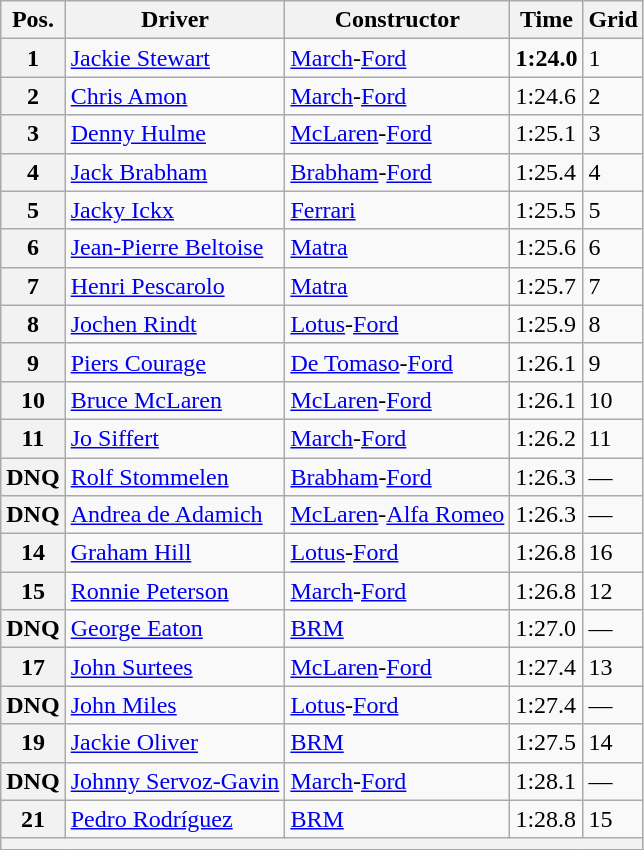<table class="wikitable sortable">
<tr>
<th>Pos.</th>
<th>Driver</th>
<th>Constructor</th>
<th>Time</th>
<th>Grid</th>
</tr>
<tr>
<th>1</th>
<td> <a href='#'>Jackie Stewart</a></td>
<td><a href='#'>March</a>-<a href='#'>Ford</a></td>
<td><strong>1:24.0</strong></td>
<td>1</td>
</tr>
<tr>
<th>2</th>
<td> <a href='#'>Chris Amon</a></td>
<td><a href='#'>March</a>-<a href='#'>Ford</a></td>
<td>1:24.6</td>
<td>2</td>
</tr>
<tr>
<th>3</th>
<td> <a href='#'>Denny Hulme</a></td>
<td><a href='#'>McLaren</a>-<a href='#'>Ford</a></td>
<td>1:25.1</td>
<td>3</td>
</tr>
<tr>
<th>4</th>
<td> <a href='#'>Jack Brabham</a></td>
<td><a href='#'>Brabham</a>-<a href='#'>Ford</a></td>
<td>1:25.4</td>
<td>4</td>
</tr>
<tr>
<th>5</th>
<td> <a href='#'>Jacky Ickx</a></td>
<td><a href='#'>Ferrari</a></td>
<td>1:25.5</td>
<td>5</td>
</tr>
<tr>
<th>6</th>
<td> <a href='#'>Jean-Pierre Beltoise</a></td>
<td><a href='#'>Matra</a></td>
<td>1:25.6</td>
<td>6</td>
</tr>
<tr>
<th>7</th>
<td> <a href='#'>Henri Pescarolo</a></td>
<td><a href='#'>Matra</a></td>
<td>1:25.7</td>
<td>7</td>
</tr>
<tr>
<th>8</th>
<td> <a href='#'>Jochen Rindt</a></td>
<td><a href='#'>Lotus</a>-<a href='#'>Ford</a></td>
<td>1:25.9</td>
<td>8</td>
</tr>
<tr>
<th>9</th>
<td> <a href='#'>Piers Courage</a></td>
<td><a href='#'>De Tomaso</a>-<a href='#'>Ford</a></td>
<td>1:26.1</td>
<td>9</td>
</tr>
<tr>
<th>10</th>
<td> <a href='#'>Bruce McLaren</a></td>
<td><a href='#'>McLaren</a>-<a href='#'>Ford</a></td>
<td>1:26.1</td>
<td>10</td>
</tr>
<tr>
<th>11</th>
<td> <a href='#'>Jo Siffert</a></td>
<td><a href='#'>March</a>-<a href='#'>Ford</a></td>
<td>1:26.2</td>
<td>11</td>
</tr>
<tr>
<th>DNQ</th>
<td> <a href='#'>Rolf Stommelen</a></td>
<td><a href='#'>Brabham</a>-<a href='#'>Ford</a></td>
<td>1:26.3</td>
<td>—</td>
</tr>
<tr>
<th>DNQ</th>
<td> <a href='#'>Andrea de Adamich</a></td>
<td><a href='#'>McLaren</a>-<a href='#'>Alfa Romeo</a></td>
<td>1:26.3</td>
<td>—</td>
</tr>
<tr>
<th>14</th>
<td> <a href='#'>Graham Hill</a></td>
<td><a href='#'>Lotus</a>-<a href='#'>Ford</a></td>
<td>1:26.8</td>
<td>16</td>
</tr>
<tr>
<th>15</th>
<td> <a href='#'>Ronnie Peterson</a></td>
<td><a href='#'>March</a>-<a href='#'>Ford</a></td>
<td>1:26.8</td>
<td>12</td>
</tr>
<tr>
<th>DNQ</th>
<td> <a href='#'>George Eaton</a></td>
<td><a href='#'>BRM</a></td>
<td>1:27.0</td>
<td>—</td>
</tr>
<tr>
<th>17</th>
<td> <a href='#'>John Surtees</a></td>
<td><a href='#'>McLaren</a>-<a href='#'>Ford</a></td>
<td>1:27.4</td>
<td>13</td>
</tr>
<tr>
<th>DNQ</th>
<td> <a href='#'>John Miles</a></td>
<td><a href='#'>Lotus</a>-<a href='#'>Ford</a></td>
<td>1:27.4</td>
<td>—</td>
</tr>
<tr>
<th>19</th>
<td> <a href='#'>Jackie Oliver</a></td>
<td><a href='#'>BRM</a></td>
<td>1:27.5</td>
<td>14</td>
</tr>
<tr>
<th>DNQ</th>
<td> <a href='#'>Johnny Servoz-Gavin</a></td>
<td><a href='#'>March</a>-<a href='#'>Ford</a></td>
<td>1:28.1</td>
<td>—</td>
</tr>
<tr>
<th>21</th>
<td> <a href='#'>Pedro Rodríguez</a></td>
<td><a href='#'>BRM</a></td>
<td>1:28.8</td>
<td>15</td>
</tr>
<tr>
<th colspan="8"></th>
</tr>
</table>
